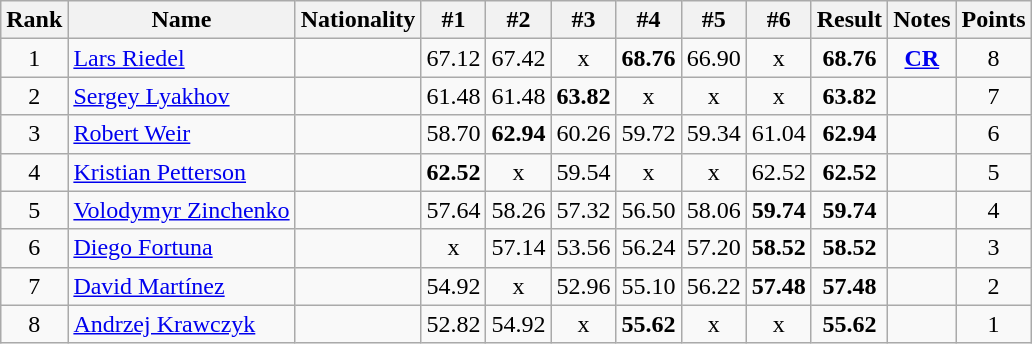<table class="wikitable sortable" style="text-align:center">
<tr>
<th>Rank</th>
<th>Name</th>
<th>Nationality</th>
<th>#1</th>
<th>#2</th>
<th>#3</th>
<th>#4</th>
<th>#5</th>
<th>#6</th>
<th>Result</th>
<th>Notes</th>
<th>Points</th>
</tr>
<tr>
<td>1</td>
<td align=left><a href='#'>Lars Riedel</a></td>
<td align=left></td>
<td>67.12</td>
<td>67.42</td>
<td>x</td>
<td><strong>68.76</strong></td>
<td>66.90</td>
<td>x</td>
<td><strong>68.76</strong></td>
<td><strong><a href='#'>CR</a></strong></td>
<td>8</td>
</tr>
<tr>
<td>2</td>
<td align=left><a href='#'>Sergey Lyakhov</a></td>
<td align=left></td>
<td>61.48</td>
<td>61.48</td>
<td><strong>63.82</strong></td>
<td>x</td>
<td>x</td>
<td>x</td>
<td><strong>63.82</strong></td>
<td></td>
<td>7</td>
</tr>
<tr>
<td>3</td>
<td align=left><a href='#'>Robert Weir</a></td>
<td align=left></td>
<td>58.70</td>
<td><strong>62.94</strong></td>
<td>60.26</td>
<td>59.72</td>
<td>59.34</td>
<td>61.04</td>
<td><strong>62.94</strong></td>
<td></td>
<td>6</td>
</tr>
<tr>
<td>4</td>
<td align=left><a href='#'>Kristian Petterson</a></td>
<td align=left></td>
<td><strong>62.52</strong></td>
<td>x</td>
<td>59.54</td>
<td>x</td>
<td>x</td>
<td>62.52</td>
<td><strong>62.52</strong></td>
<td></td>
<td>5</td>
</tr>
<tr>
<td>5</td>
<td align=left><a href='#'>Volodymyr Zinchenko</a></td>
<td align=left></td>
<td>57.64</td>
<td>58.26</td>
<td>57.32</td>
<td>56.50</td>
<td>58.06</td>
<td><strong>59.74</strong></td>
<td><strong>59.74</strong></td>
<td></td>
<td>4</td>
</tr>
<tr>
<td>6</td>
<td align=left><a href='#'>Diego Fortuna</a></td>
<td align=left></td>
<td>x</td>
<td>57.14</td>
<td>53.56</td>
<td>56.24</td>
<td>57.20</td>
<td><strong>58.52</strong></td>
<td><strong>58.52</strong></td>
<td></td>
<td>3</td>
</tr>
<tr>
<td>7</td>
<td align=left><a href='#'>David Martínez</a></td>
<td align=left></td>
<td>54.92</td>
<td>x</td>
<td>52.96</td>
<td>55.10</td>
<td>56.22</td>
<td><strong>57.48</strong></td>
<td><strong>57.48</strong></td>
<td></td>
<td>2</td>
</tr>
<tr>
<td>8</td>
<td align=left><a href='#'>Andrzej Krawczyk</a></td>
<td align=left></td>
<td>52.82</td>
<td>54.92</td>
<td>x</td>
<td><strong>55.62</strong></td>
<td>x</td>
<td>x</td>
<td><strong>55.62</strong></td>
<td></td>
<td>1</td>
</tr>
</table>
